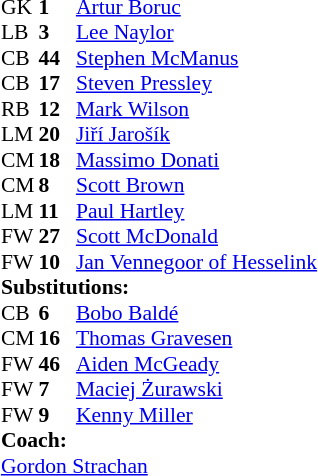<table style="font-size: 90%" cellspacing="0" cellpadding="0" align=center>
<tr>
<td colspan="4"></td>
</tr>
<tr>
<th width=25></th>
<th width=25></th>
</tr>
<tr>
<td>GK</td>
<td><strong>1</strong></td>
<td> <a href='#'>Artur Boruc</a></td>
</tr>
<tr>
<td>LB</td>
<td><strong>3</strong></td>
<td> <a href='#'>Lee Naylor</a></td>
</tr>
<tr>
<td>CB</td>
<td><strong>44</strong></td>
<td> <a href='#'>Stephen McManus</a></td>
</tr>
<tr>
<td>CB</td>
<td><strong>17</strong></td>
<td> <a href='#'>Steven Pressley</a></td>
<td></td>
<td></td>
</tr>
<tr>
<td>RB</td>
<td><strong>12</strong></td>
<td> <a href='#'>Mark Wilson</a></td>
</tr>
<tr>
<td>LM</td>
<td><strong>20</strong></td>
<td> <a href='#'>Jiří Jarošík</a></td>
<td></td>
<td></td>
</tr>
<tr>
<td>CM</td>
<td><strong>18</strong></td>
<td> <a href='#'>Massimo Donati</a></td>
<td></td>
<td></td>
</tr>
<tr>
<td>CM</td>
<td><strong>8</strong></td>
<td> <a href='#'>Scott Brown</a></td>
</tr>
<tr>
<td>LM</td>
<td><strong>11</strong></td>
<td> <a href='#'>Paul Hartley</a></td>
</tr>
<tr>
<td>FW</td>
<td><strong>27</strong></td>
<td> <a href='#'>Scott McDonald</a></td>
<td></td>
<td></td>
</tr>
<tr>
<td>FW</td>
<td><strong>10</strong></td>
<td> <a href='#'>Jan Vennegoor of Hesselink</a></td>
<td></td>
<td></td>
</tr>
<tr>
<td colspan=3><strong>Substitutions:</strong></td>
</tr>
<tr>
<td>CB</td>
<td><strong>6</strong></td>
<td> <a href='#'>Bobo Baldé</a></td>
<td></td>
<td></td>
</tr>
<tr>
<td>CM</td>
<td><strong>16</strong></td>
<td> <a href='#'>Thomas Gravesen</a></td>
<td></td>
<td></td>
</tr>
<tr>
<td>FW</td>
<td><strong>46</strong></td>
<td> <a href='#'>Aiden McGeady</a></td>
<td></td>
<td></td>
</tr>
<tr>
<td>FW</td>
<td><strong>7</strong></td>
<td> <a href='#'>Maciej Żurawski</a></td>
<td></td>
<td></td>
</tr>
<tr>
<td>FW</td>
<td><strong>9</strong></td>
<td> <a href='#'>Kenny Miller</a></td>
<td></td>
<td></td>
</tr>
<tr>
<td colspan=3><strong>Coach:</strong></td>
</tr>
<tr>
<td colspan=4> <a href='#'>Gordon Strachan</a></td>
</tr>
</table>
